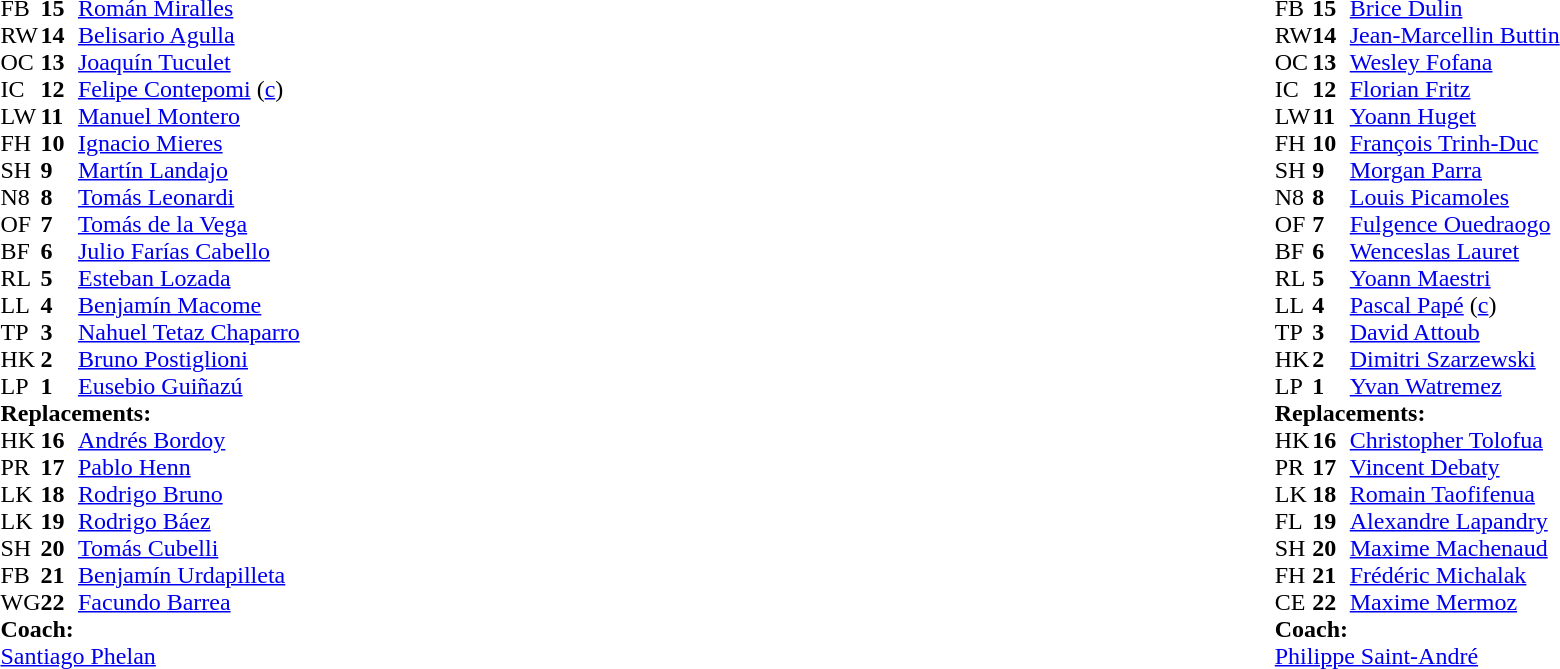<table width="100%">
<tr>
<td valign="top" width="50%"><br><table style="font-size: 100%" cellspacing="0" cellpadding="0">
<tr>
<th width="25"></th>
<th width="25"></th>
</tr>
<tr>
<td>FB</td>
<td><strong>15</strong></td>
<td><a href='#'>Román Miralles</a></td>
<td></td>
<td></td>
</tr>
<tr>
<td>RW</td>
<td><strong>14</strong></td>
<td><a href='#'>Belisario Agulla</a></td>
</tr>
<tr>
<td>OC</td>
<td><strong>13</strong></td>
<td><a href='#'>Joaquín Tuculet</a></td>
</tr>
<tr>
<td>IC</td>
<td><strong>12</strong></td>
<td><a href='#'>Felipe Contepomi</a> (<a href='#'>c</a>)</td>
</tr>
<tr>
<td>LW</td>
<td><strong>11</strong></td>
<td><a href='#'>Manuel Montero</a></td>
</tr>
<tr>
<td>FH</td>
<td><strong>10</strong></td>
<td><a href='#'>Ignacio Mieres</a></td>
</tr>
<tr>
<td>SH</td>
<td><strong>9</strong></td>
<td><a href='#'>Martín Landajo</a></td>
<td></td>
<td></td>
</tr>
<tr>
<td>N8</td>
<td><strong>8</strong></td>
<td><a href='#'>Tomás Leonardi</a></td>
<td></td>
</tr>
<tr>
<td>OF</td>
<td><strong>7</strong></td>
<td><a href='#'>Tomás de la Vega</a></td>
</tr>
<tr>
<td>BF</td>
<td><strong>6</strong></td>
<td><a href='#'>Julio Farías Cabello</a></td>
</tr>
<tr>
<td>RL</td>
<td><strong>5</strong></td>
<td><a href='#'>Esteban Lozada</a></td>
<td></td>
<td></td>
</tr>
<tr>
<td>LL</td>
<td><strong>4</strong></td>
<td><a href='#'>Benjamín Macome</a></td>
<td></td>
<td></td>
</tr>
<tr>
<td>TP</td>
<td><strong>3</strong></td>
<td><a href='#'>Nahuel Tetaz Chaparro</a></td>
<td></td>
<td></td>
</tr>
<tr>
<td>HK</td>
<td><strong>2</strong></td>
<td><a href='#'>Bruno Postiglioni</a></td>
<td></td>
<td></td>
</tr>
<tr>
<td>LP</td>
<td><strong>1</strong></td>
<td><a href='#'>Eusebio Guiñazú</a></td>
</tr>
<tr>
<td colspan=3><strong>Replacements:</strong></td>
</tr>
<tr>
<td>HK</td>
<td><strong>16</strong></td>
<td><a href='#'>Andrés Bordoy</a></td>
<td></td>
<td></td>
</tr>
<tr>
<td>PR</td>
<td><strong>17</strong></td>
<td><a href='#'>Pablo Henn</a></td>
<td></td>
<td></td>
</tr>
<tr>
<td>LK</td>
<td><strong>18</strong></td>
<td><a href='#'>Rodrigo Bruno</a></td>
<td></td>
<td></td>
</tr>
<tr>
<td>LK</td>
<td><strong>19</strong></td>
<td><a href='#'>Rodrigo Báez</a></td>
<td></td>
<td></td>
</tr>
<tr>
<td>SH</td>
<td><strong>20</strong></td>
<td><a href='#'>Tomás Cubelli</a></td>
<td></td>
<td></td>
</tr>
<tr>
<td>FB</td>
<td><strong>21</strong></td>
<td><a href='#'>Benjamín Urdapilleta</a></td>
<td></td>
<td></td>
</tr>
<tr>
<td>WG</td>
<td><strong>22</strong></td>
<td><a href='#'>Facundo Barrea</a></td>
</tr>
<tr>
<td colspan=3><strong>Coach:</strong></td>
</tr>
<tr>
<td colspan="4"> <a href='#'>Santiago Phelan</a></td>
</tr>
</table>
</td>
<td valign="top" width="50%"><br><table style="font-size: 100%" cellspacing="0" cellpadding="0" align="center">
<tr>
<th width="25"></th>
<th width="25"></th>
</tr>
<tr>
<td>FB</td>
<td><strong>15</strong></td>
<td><a href='#'>Brice Dulin</a></td>
</tr>
<tr>
<td>RW</td>
<td><strong>14</strong></td>
<td><a href='#'>Jean-Marcellin Buttin</a></td>
</tr>
<tr>
<td>OC</td>
<td><strong>13</strong></td>
<td><a href='#'>Wesley Fofana</a></td>
</tr>
<tr>
<td>IC</td>
<td><strong>12</strong></td>
<td><a href='#'>Florian Fritz</a></td>
<td></td>
<td></td>
</tr>
<tr>
<td>LW</td>
<td><strong>11</strong></td>
<td><a href='#'>Yoann Huget</a></td>
</tr>
<tr>
<td>FH</td>
<td><strong>10</strong></td>
<td><a href='#'>François Trinh-Duc</a></td>
<td></td>
<td></td>
</tr>
<tr>
<td>SH</td>
<td><strong>9</strong></td>
<td><a href='#'>Morgan Parra</a></td>
</tr>
<tr>
<td>N8</td>
<td><strong>8</strong></td>
<td><a href='#'>Louis Picamoles</a></td>
<td></td>
<td></td>
</tr>
<tr>
<td>OF</td>
<td><strong>7</strong></td>
<td><a href='#'>Fulgence Ouedraogo</a></td>
</tr>
<tr>
<td>BF</td>
<td><strong>6</strong></td>
<td><a href='#'>Wenceslas Lauret</a></td>
</tr>
<tr>
<td>RL</td>
<td><strong>5</strong></td>
<td><a href='#'>Yoann Maestri</a></td>
<td></td>
<td></td>
</tr>
<tr>
<td>LL</td>
<td><strong>4</strong></td>
<td><a href='#'>Pascal Papé</a> (<a href='#'>c</a>)</td>
</tr>
<tr>
<td>TP</td>
<td><strong>3</strong></td>
<td><a href='#'>David Attoub</a></td>
</tr>
<tr>
<td>HK</td>
<td><strong>2</strong></td>
<td><a href='#'>Dimitri Szarzewski</a></td>
<td></td>
<td></td>
</tr>
<tr>
<td>LP</td>
<td><strong>1</strong></td>
<td><a href='#'>Yvan Watremez</a></td>
<td></td>
<td></td>
</tr>
<tr>
<td colspan=3><strong>Replacements:</strong></td>
</tr>
<tr>
<td>HK</td>
<td><strong>16</strong></td>
<td><a href='#'>Christopher Tolofua</a></td>
<td></td>
<td></td>
</tr>
<tr>
<td>PR</td>
<td><strong>17</strong></td>
<td><a href='#'>Vincent Debaty</a></td>
<td></td>
<td></td>
</tr>
<tr>
<td>LK</td>
<td><strong>18</strong></td>
<td><a href='#'>Romain Taofifenua</a></td>
<td></td>
<td></td>
</tr>
<tr>
<td>FL</td>
<td><strong>19</strong></td>
<td><a href='#'>Alexandre Lapandry</a></td>
<td></td>
<td></td>
</tr>
<tr>
<td>SH</td>
<td><strong>20</strong></td>
<td><a href='#'>Maxime Machenaud</a></td>
</tr>
<tr>
<td>FH</td>
<td><strong>21</strong></td>
<td><a href='#'>Frédéric Michalak</a></td>
<td></td>
<td></td>
</tr>
<tr>
<td>CE</td>
<td><strong>22</strong></td>
<td><a href='#'>Maxime Mermoz</a></td>
<td></td>
<td></td>
</tr>
<tr>
<td colspan=3><strong>Coach:</strong></td>
</tr>
<tr>
<td colspan="4"> <a href='#'>Philippe Saint-André</a></td>
</tr>
</table>
</td>
</tr>
</table>
